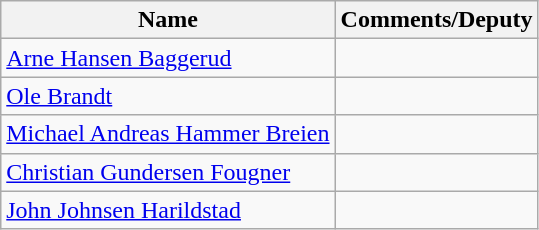<table class="wikitable">
<tr>
<th>Name</th>
<th>Comments/Deputy</th>
</tr>
<tr>
<td><a href='#'>Arne Hansen Baggerud</a></td>
<td></td>
</tr>
<tr>
<td><a href='#'>Ole Brandt</a></td>
<td></td>
</tr>
<tr>
<td><a href='#'>Michael Andreas Hammer Breien</a></td>
<td></td>
</tr>
<tr>
<td><a href='#'>Christian Gundersen Fougner</a></td>
<td></td>
</tr>
<tr>
<td><a href='#'>John Johnsen Harildstad</a></td>
<td></td>
</tr>
</table>
